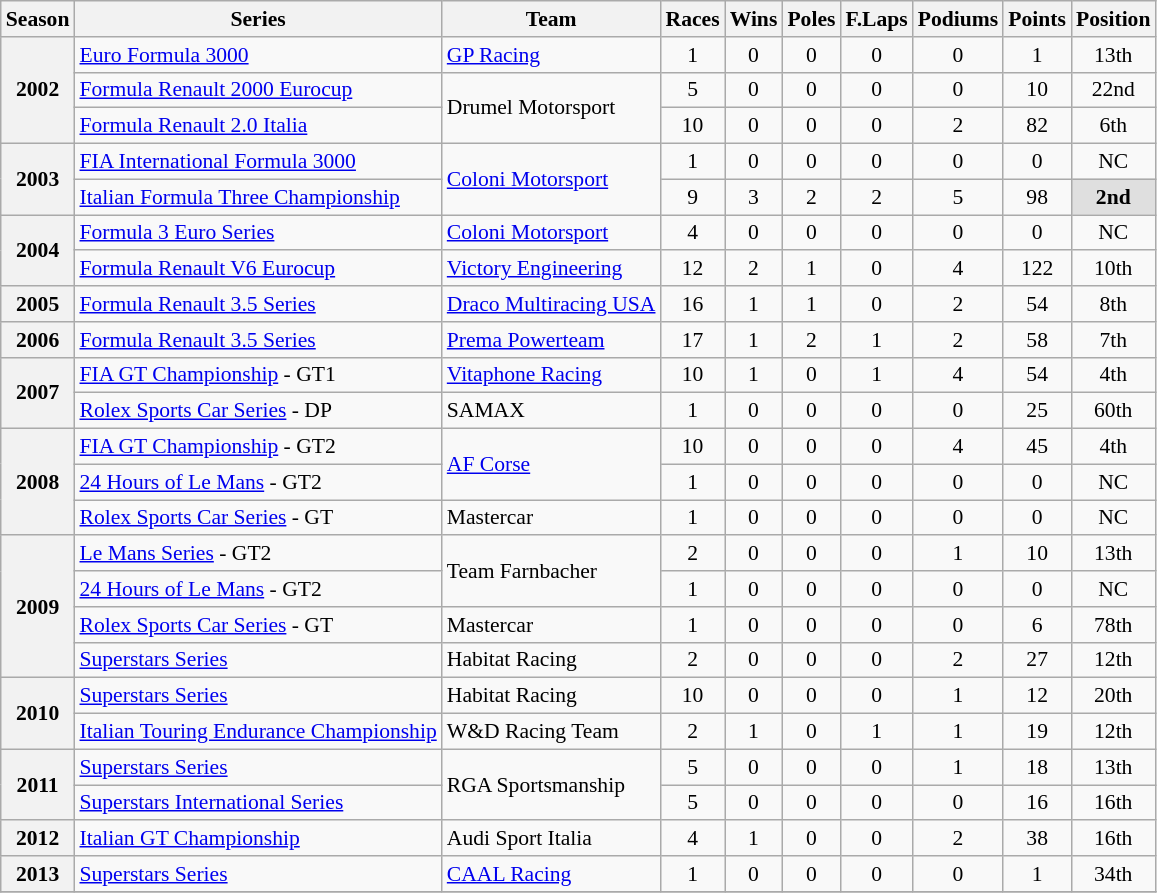<table class="wikitable" style="font-size: 90%; text-align:center">
<tr>
<th>Season</th>
<th>Series</th>
<th>Team</th>
<th>Races</th>
<th>Wins</th>
<th>Poles</th>
<th>F.Laps</th>
<th>Podiums</th>
<th>Points</th>
<th>Position</th>
</tr>
<tr>
<th rowspan=3>2002</th>
<td align=left><a href='#'>Euro Formula 3000</a></td>
<td align=left><a href='#'>GP Racing</a></td>
<td>1</td>
<td>0</td>
<td>0</td>
<td>0</td>
<td>0</td>
<td>1</td>
<td>13th</td>
</tr>
<tr>
<td align=left><a href='#'>Formula Renault 2000 Eurocup</a></td>
<td rowspan=2 align=left>Drumel Motorsport</td>
<td>5</td>
<td>0</td>
<td>0</td>
<td>0</td>
<td>0</td>
<td>10</td>
<td>22nd</td>
</tr>
<tr>
<td align=left><a href='#'>Formula Renault 2.0 Italia</a></td>
<td>10</td>
<td>0</td>
<td>0</td>
<td>0</td>
<td>2</td>
<td>82</td>
<td>6th</td>
</tr>
<tr>
<th rowspan=2>2003</th>
<td align=left><a href='#'>FIA International Formula 3000</a></td>
<td rowspan=2 align=left><a href='#'>Coloni Motorsport</a></td>
<td>1</td>
<td>0</td>
<td>0</td>
<td>0</td>
<td>0</td>
<td>0</td>
<td>NC</td>
</tr>
<tr>
<td align=left><a href='#'>Italian Formula Three Championship</a></td>
<td>9</td>
<td>3</td>
<td>2</td>
<td>2</td>
<td>5</td>
<td>98</td>
<td style="background:#DFDFDF;"><strong>2nd</strong></td>
</tr>
<tr>
<th rowspan=2>2004</th>
<td align=left><a href='#'>Formula 3 Euro Series</a></td>
<td align=left><a href='#'>Coloni Motorsport</a></td>
<td>4</td>
<td>0</td>
<td>0</td>
<td>0</td>
<td>0</td>
<td>0</td>
<td>NC</td>
</tr>
<tr>
<td align=left><a href='#'>Formula Renault V6 Eurocup</a></td>
<td align=left><a href='#'>Victory Engineering</a></td>
<td>12</td>
<td>2</td>
<td>1</td>
<td>0</td>
<td>4</td>
<td>122</td>
<td>10th</td>
</tr>
<tr>
<th>2005</th>
<td align=left><a href='#'>Formula Renault 3.5 Series</a></td>
<td align=left nowrap><a href='#'>Draco Multiracing USA</a></td>
<td>16</td>
<td>1</td>
<td>1</td>
<td>0</td>
<td>2</td>
<td>54</td>
<td>8th</td>
</tr>
<tr>
<th>2006</th>
<td align=left><a href='#'>Formula Renault 3.5 Series</a></td>
<td align=left><a href='#'>Prema Powerteam</a></td>
<td>17</td>
<td>1</td>
<td>2</td>
<td>1</td>
<td>2</td>
<td>58</td>
<td>7th</td>
</tr>
<tr>
<th rowspan=2>2007</th>
<td align=left><a href='#'>FIA GT Championship</a> - GT1</td>
<td align=left><a href='#'>Vitaphone Racing</a></td>
<td>10</td>
<td>1</td>
<td>0</td>
<td>1</td>
<td>4</td>
<td>54</td>
<td>4th</td>
</tr>
<tr>
<td align=left><a href='#'>Rolex Sports Car Series</a> - DP</td>
<td align=left>SAMAX</td>
<td>1</td>
<td>0</td>
<td>0</td>
<td>0</td>
<td>0</td>
<td>25</td>
<td>60th</td>
</tr>
<tr>
<th rowspan=3>2008</th>
<td align=left><a href='#'>FIA GT Championship</a> - GT2</td>
<td rowspan=2 align=left><a href='#'>AF Corse</a></td>
<td>10</td>
<td>0</td>
<td>0</td>
<td>0</td>
<td>4</td>
<td>45</td>
<td>4th</td>
</tr>
<tr>
<td align=left><a href='#'>24 Hours of Le Mans</a> - GT2</td>
<td>1</td>
<td>0</td>
<td>0</td>
<td>0</td>
<td>0</td>
<td>0</td>
<td>NC</td>
</tr>
<tr>
<td align=left><a href='#'>Rolex Sports Car Series</a> - GT</td>
<td align=left>Mastercar</td>
<td>1</td>
<td>0</td>
<td>0</td>
<td>0</td>
<td>0</td>
<td>0</td>
<td>NC</td>
</tr>
<tr>
<th rowspan=4>2009</th>
<td align=left><a href='#'>Le Mans Series</a> - GT2</td>
<td rowspan=2 align=left>Team Farnbacher</td>
<td>2</td>
<td>0</td>
<td>0</td>
<td>0</td>
<td>1</td>
<td>10</td>
<td>13th</td>
</tr>
<tr>
<td align=left><a href='#'>24 Hours of Le Mans</a> - GT2</td>
<td>1</td>
<td>0</td>
<td>0</td>
<td>0</td>
<td>0</td>
<td>0</td>
<td>NC</td>
</tr>
<tr>
<td align=left><a href='#'>Rolex Sports Car Series</a> - GT</td>
<td align=left>Mastercar</td>
<td>1</td>
<td>0</td>
<td>0</td>
<td>0</td>
<td>0</td>
<td>6</td>
<td>78th</td>
</tr>
<tr>
<td align=left><a href='#'>Superstars Series</a></td>
<td align=left>Habitat Racing</td>
<td>2</td>
<td>0</td>
<td>0</td>
<td>0</td>
<td>2</td>
<td>27</td>
<td>12th</td>
</tr>
<tr>
<th rowspan=2>2010</th>
<td align=left><a href='#'>Superstars Series</a></td>
<td align=left>Habitat Racing</td>
<td>10</td>
<td>0</td>
<td>0</td>
<td>0</td>
<td>1</td>
<td>12</td>
<td>20th</td>
</tr>
<tr>
<td align=left nowrap><a href='#'>Italian Touring Endurance Championship</a></td>
<td align=left>W&D Racing Team</td>
<td>2</td>
<td>1</td>
<td>0</td>
<td>1</td>
<td>1</td>
<td>19</td>
<td>12th</td>
</tr>
<tr>
<th rowspan=2>2011</th>
<td align=left><a href='#'>Superstars Series</a></td>
<td rowspan=2 align=left>RGA Sportsmanship</td>
<td>5</td>
<td>0</td>
<td>0</td>
<td>0</td>
<td>1</td>
<td>18</td>
<td>13th</td>
</tr>
<tr>
<td align=left><a href='#'>Superstars International Series</a></td>
<td>5</td>
<td>0</td>
<td>0</td>
<td>0</td>
<td>0</td>
<td>16</td>
<td>16th</td>
</tr>
<tr>
<th>2012</th>
<td align=left><a href='#'>Italian GT Championship</a></td>
<td align=left>Audi Sport Italia</td>
<td>4</td>
<td>1</td>
<td>0</td>
<td>0</td>
<td>2</td>
<td>38</td>
<td>16th</td>
</tr>
<tr>
<th>2013</th>
<td align=left><a href='#'>Superstars Series</a></td>
<td align=left><a href='#'>CAAL Racing</a></td>
<td>1</td>
<td>0</td>
<td>0</td>
<td>0</td>
<td>0</td>
<td>1</td>
<td>34th</td>
</tr>
<tr>
</tr>
</table>
